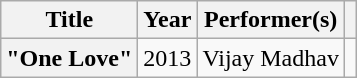<table class="wikitable plainrowheaders sortable" style="margin-right: 0;">
<tr>
<th scope="col">Title</th>
<th scope="col">Year</th>
<th scope="col">Performer(s)</th>
<th scope="col" class="unsortable"></th>
</tr>
<tr>
<th scope="row">"One Love"</th>
<td>2013</td>
<td>Vijay Madhav</td>
<td style="text-align:center;"></td>
</tr>
</table>
